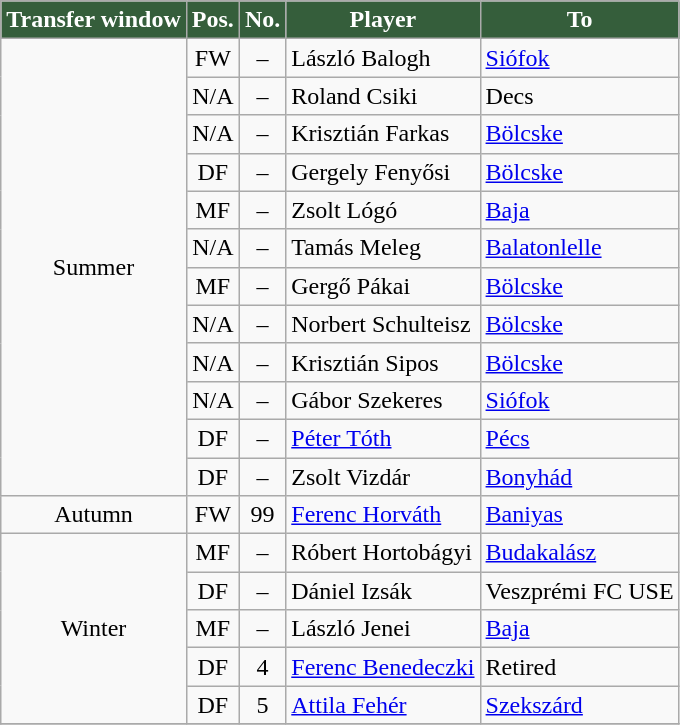<table class="wikitable plainrowheaders sortable">
<tr>
<th style="background-color:#355E3B;color:white">Transfer window</th>
<th style="background-color:#355E3B;color:white">Pos.</th>
<th style="background-color:#355E3B;color:white">No.</th>
<th style="background-color:#355E3B;color:white">Player</th>
<th style="background-color:#355E3B;color:white">To</th>
</tr>
<tr>
<td rowspan="12" style="text-align:center;">Summer</td>
<td style=text-align:center;>FW</td>
<td style=text-align:center;>–</td>
<td style=text-align:left;> László Balogh</td>
<td style=text-align:left;><a href='#'>Siófok</a></td>
</tr>
<tr>
<td style=text-align:center;>N/A</td>
<td style=text-align:center;>–</td>
<td style=text-align:left;> Roland Csiki</td>
<td style=text-align:left;>Decs</td>
</tr>
<tr>
<td style=text-align:center;>N/A</td>
<td style=text-align:center;>–</td>
<td style=text-align:left;> Krisztián Farkas</td>
<td style=text-align:left;><a href='#'>Bölcske</a></td>
</tr>
<tr>
<td style=text-align:center;>DF</td>
<td style=text-align:center;>–</td>
<td style=text-align:left;> Gergely Fenyősi</td>
<td style=text-align:left;><a href='#'>Bölcske</a></td>
</tr>
<tr>
<td style=text-align:center;>MF</td>
<td style=text-align:center;>–</td>
<td style=text-align:left;> Zsolt Lógó</td>
<td style=text-align:left;><a href='#'>Baja</a></td>
</tr>
<tr>
<td style=text-align:center;>N/A</td>
<td style=text-align:center;>–</td>
<td style=text-align:left;> Tamás Meleg</td>
<td style=text-align:left;><a href='#'>Balatonlelle</a></td>
</tr>
<tr>
<td style=text-align:center;>MF</td>
<td style=text-align:center;>–</td>
<td style=text-align:left;> Gergő Pákai</td>
<td style=text-align:left;><a href='#'>Bölcske</a></td>
</tr>
<tr>
<td style=text-align:center;>N/A</td>
<td style=text-align:center;>–</td>
<td style=text-align:left;> Norbert Schulteisz</td>
<td style=text-align:left;><a href='#'>Bölcske</a></td>
</tr>
<tr>
<td style=text-align:center;>N/A</td>
<td style=text-align:center;>–</td>
<td style=text-align:left;> Krisztián Sipos</td>
<td style=text-align:left;><a href='#'>Bölcske</a></td>
</tr>
<tr>
<td style=text-align:center;>N/A</td>
<td style=text-align:center;>–</td>
<td style=text-align:left;> Gábor Szekeres</td>
<td style=text-align:left;><a href='#'>Siófok</a></td>
</tr>
<tr>
<td style=text-align:center;>DF</td>
<td style=text-align:center;>–</td>
<td style=text-align:left;> <a href='#'>Péter Tóth</a></td>
<td style=text-align:left;><a href='#'>Pécs</a></td>
</tr>
<tr>
<td style=text-align:center;>DF</td>
<td style=text-align:center;>–</td>
<td style=text-align:left;> Zsolt Vizdár</td>
<td style=text-align:left;><a href='#'>Bonyhád</a></td>
</tr>
<tr>
<td style="text-align:center;">Autumn</td>
<td style=text-align:center;>FW</td>
<td style=text-align:center;>99</td>
<td style=text-align:left;> <a href='#'>Ferenc Horváth</a></td>
<td style=text-align:left;> <a href='#'>Baniyas</a></td>
</tr>
<tr>
<td rowspan="5" style="text-align:center;">Winter</td>
<td style=text-align:center;>MF</td>
<td style=text-align:center;>–</td>
<td style=text-align:left;> Róbert Hortobágyi</td>
<td style=text-align:left;><a href='#'>Budakalász</a></td>
</tr>
<tr>
<td style=text-align:center;>DF</td>
<td style=text-align:center;>–</td>
<td style=text-align:left;> Dániel Izsák</td>
<td style=text-align:left;>Veszprémi FC USE</td>
</tr>
<tr>
<td style=text-align:center;>MF</td>
<td style=text-align:center;>–</td>
<td style=text-align:left;> László Jenei</td>
<td style=text-align:left;><a href='#'>Baja</a></td>
</tr>
<tr>
<td style=text-align:center;>DF</td>
<td style=text-align:center;>4</td>
<td style=text-align:left;> <a href='#'>Ferenc Benedeczki</a></td>
<td style=text-align:left;>Retired</td>
</tr>
<tr>
<td style=text-align:center;>DF</td>
<td style=text-align:center;>5</td>
<td style=text-align:left;> <a href='#'>Attila Fehér</a></td>
<td style=text-align:left;><a href='#'>Szekszárd</a></td>
</tr>
<tr>
</tr>
</table>
